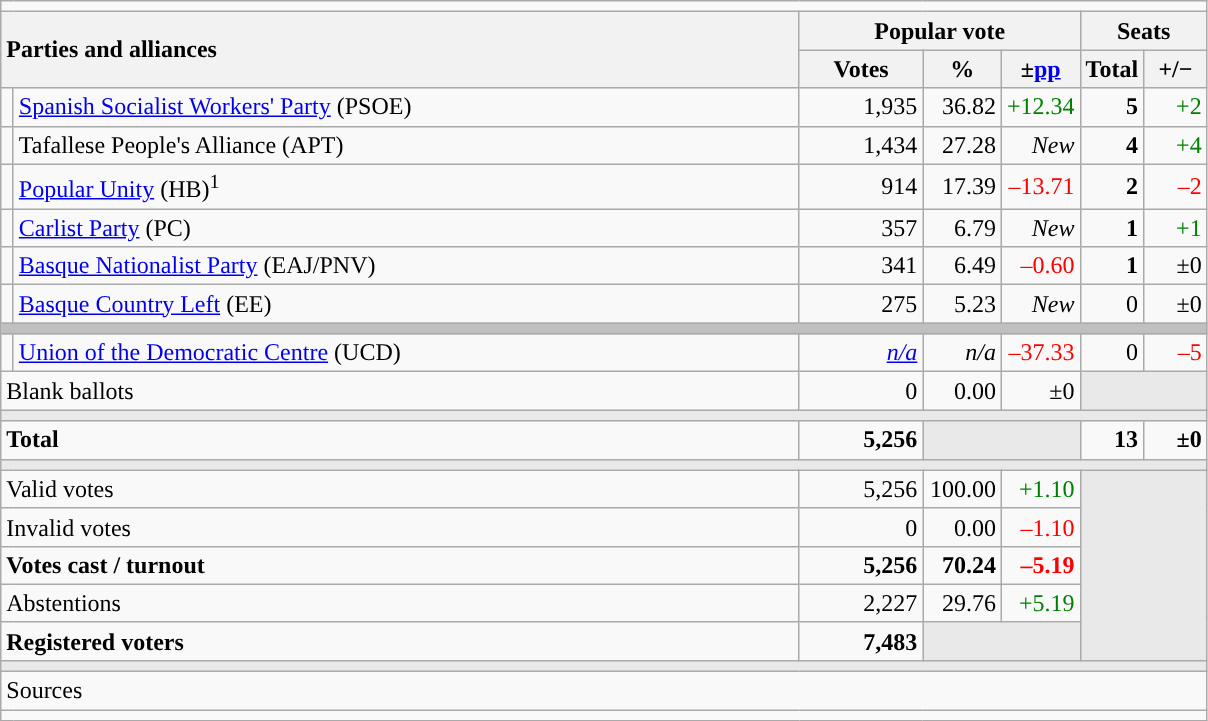<table class="wikitable" style="text-align:right;">
<tr>
<td colspan="7"></td>
</tr>
<tr>
<th style="text-align:left;" rowspan="2" colspan="2" width="525">Parties and alliances</th>
<th colspan="3">Popular vote</th>
<th colspan="2">Seats</th>
</tr>
<tr>
<th width="75">Votes</th>
<th width="45">%</th>
<th width="45">±<a href='#'>pp</a></th>
<th width="35">Total</th>
<th width="35">+/−</th>
</tr>
<tr>
<td width="1" style="color:inherit;background:"></td>
<td align="left"><a href='#'>Spanish Socialist Workers' Party</a> (PSOE)</td>
<td>1,935</td>
<td>36.82</td>
<td style="color:green;">+12.34</td>
<td><strong>5</strong></td>
<td style="color:green;">+2</td>
</tr>
<tr>
<td style="color:inherit;background:"></td>
<td align="left">Tafallese People's Alliance (APT)</td>
<td>1,434</td>
<td>27.28</td>
<td><em>New</em></td>
<td><strong>4</strong></td>
<td style="color:green;">+4</td>
</tr>
<tr>
<td style="color:inherit;background:"></td>
<td align="left"><a href='#'>Popular Unity</a> (HB)<sup>1</sup></td>
<td>914</td>
<td>17.39</td>
<td style="color:red;">–13.71</td>
<td><strong>2</strong></td>
<td style="color:red;">–2</td>
</tr>
<tr>
<td style="color:inherit;background:"></td>
<td align="left"><a href='#'>Carlist Party</a> (PC)</td>
<td>357</td>
<td>6.79</td>
<td><em>New</em></td>
<td><strong>1</strong></td>
<td style="color:green;">+1</td>
</tr>
<tr>
<td style="color:inherit;background:"></td>
<td align="left"><a href='#'>Basque Nationalist Party</a> (EAJ/PNV)</td>
<td>341</td>
<td>6.49</td>
<td style="color:red;">–0.60</td>
<td><strong>1</strong></td>
<td>±0</td>
</tr>
<tr>
<td style="color:inherit;background:"></td>
<td align="left"><a href='#'>Basque Country Left</a> (EE)</td>
<td>275</td>
<td>5.23</td>
<td><em>New</em></td>
<td>0</td>
<td>±0</td>
</tr>
<tr>
<td colspan="7" bgcolor="#C0C0C0"></td>
</tr>
<tr>
<td style="color:inherit;background:"></td>
<td align="left"><a href='#'>Union of the Democratic Centre</a> (UCD)</td>
<td><em><a href='#'>n/a</a></em></td>
<td><em>n/a</em></td>
<td style="color:red;">–37.33</td>
<td>0</td>
<td style="color:red;">–5</td>
</tr>
<tr>
<td align="left" colspan="2">Blank ballots</td>
<td>0</td>
<td>0.00</td>
<td>±0</td>
<td bgcolor="#E9E9E9" colspan="2"></td>
</tr>
<tr>
<td colspan="7" bgcolor="#E9E9E9"></td>
</tr>
<tr style="font-weight:bold;">
<td align="left" colspan="2">Total</td>
<td>5,256</td>
<td bgcolor="#E9E9E9" colspan="2"></td>
<td>13</td>
<td>±0</td>
</tr>
<tr>
<td colspan="7" bgcolor="#E9E9E9"></td>
</tr>
<tr>
<td align="left" colspan="2">Valid votes</td>
<td>5,256</td>
<td>100.00</td>
<td style="color:green;">+1.10</td>
<td bgcolor="#E9E9E9" colspan="2" rowspan="5"></td>
</tr>
<tr>
<td align="left" colspan="2">Invalid votes</td>
<td>0</td>
<td>0.00</td>
<td style="color:red;">–1.10</td>
</tr>
<tr style="font-weight:bold;">
<td align="left" colspan="2">Votes cast / turnout</td>
<td>5,256</td>
<td>70.24</td>
<td style="color:red;">–5.19</td>
</tr>
<tr>
<td align="left" colspan="2">Abstentions</td>
<td>2,227</td>
<td>29.76</td>
<td style="color:green;">+5.19</td>
</tr>
<tr style="font-weight:bold;">
<td align="left" colspan="2">Registered voters</td>
<td>7,483</td>
<td bgcolor="#E9E9E9" colspan="2"></td>
</tr>
<tr>
<td colspan="7" bgcolor="#E9E9E9"></td>
</tr>
<tr>
<td align="left" colspan="7">Sources</td>
</tr>
<tr>
<td colspan="7" style="text-align:left; max-width:790px;"></td>
</tr>
</table>
